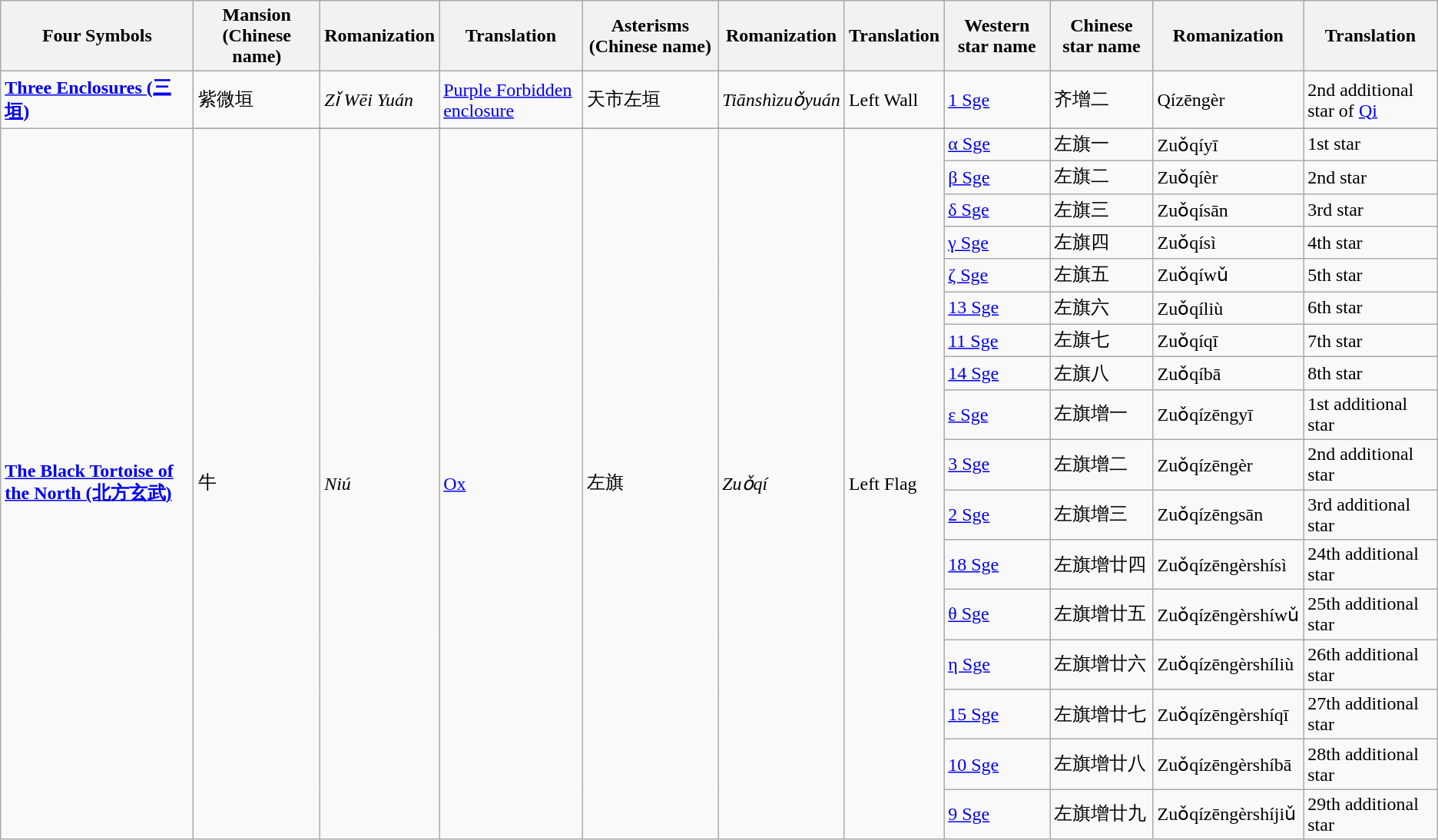<table class="wikitable">
<tr>
<th><strong>Four Symbols</strong></th>
<th><strong>Mansion (Chinese name)</strong></th>
<th><strong>Romanization</strong></th>
<th><strong>Translation</strong></th>
<th><strong>Asterisms (Chinese name)</strong></th>
<th><strong>Romanization</strong></th>
<th><strong>Translation</strong></th>
<th><strong>Western star name</strong></th>
<th><strong>Chinese star name</strong></th>
<th><strong>Romanization</strong></th>
<th><strong>Translation</strong></th>
</tr>
<tr>
<td><strong><a href='#'>Three Enclosures (三垣)</a></strong></td>
<td>紫微垣</td>
<td><em>Zǐ Wēi Yuán</em></td>
<td><a href='#'>Purple Forbidden enclosure</a></td>
<td>天市左垣</td>
<td><em>Tiānshìzuǒyuán</em></td>
<td>Left Wall</td>
<td><a href='#'>1 Sge</a></td>
<td>齐增二</td>
<td>Qízēngèr</td>
<td>2nd additional star of <a href='#'>Qi</a></td>
</tr>
<tr>
<td rowspan="19"><strong><a href='#'>The Black Tortoise of the North (北方玄武)</a></strong></td>
</tr>
<tr>
<td rowspan="19">牛</td>
<td rowspan="19"><em>Niú</em></td>
<td rowspan="19"><a href='#'>Ox</a></td>
<td rowspan="19">左旗</td>
<td rowspan="19"><em>Zuǒqí</em></td>
<td rowspan="19">Left Flag</td>
</tr>
<tr>
<td><a href='#'>α Sge</a></td>
<td>左旗一</td>
<td>Zuǒqíyī</td>
<td>1st star</td>
</tr>
<tr>
<td><a href='#'>β Sge</a></td>
<td>左旗二</td>
<td>Zuǒqíèr</td>
<td>2nd star</td>
</tr>
<tr>
<td><a href='#'>δ Sge</a></td>
<td>左旗三</td>
<td>Zuǒqísān</td>
<td>3rd star</td>
</tr>
<tr>
<td><a href='#'>γ Sge</a></td>
<td>左旗四</td>
<td>Zuǒqísì</td>
<td>4th star</td>
</tr>
<tr>
<td><a href='#'>ζ Sge</a></td>
<td>左旗五</td>
<td>Zuǒqíwǔ</td>
<td>5th star</td>
</tr>
<tr>
<td><a href='#'>13 Sge</a></td>
<td>左旗六</td>
<td>Zuǒqíliù</td>
<td>6th star</td>
</tr>
<tr>
<td><a href='#'>11 Sge</a></td>
<td>左旗七</td>
<td>Zuǒqíqī</td>
<td>7th star</td>
</tr>
<tr>
<td><a href='#'>14 Sge</a></td>
<td>左旗八</td>
<td>Zuǒqíbā</td>
<td>8th star</td>
</tr>
<tr>
<td><a href='#'>ε Sge</a></td>
<td>左旗增一</td>
<td>Zuǒqízēngyī</td>
<td>1st additional star</td>
</tr>
<tr>
<td><a href='#'>3 Sge</a></td>
<td>左旗增二</td>
<td>Zuǒqízēngèr</td>
<td>2nd additional star</td>
</tr>
<tr>
<td><a href='#'>2 Sge</a></td>
<td>左旗增三</td>
<td>Zuǒqízēngsān</td>
<td>3rd additional star</td>
</tr>
<tr>
<td><a href='#'>18 Sge</a></td>
<td>左旗增廿四</td>
<td>Zuǒqízēngèrshísì</td>
<td>24th additional star</td>
</tr>
<tr>
<td><a href='#'>θ Sge</a></td>
<td>左旗增廿五</td>
<td>Zuǒqízēngèrshíwǔ</td>
<td>25th additional star</td>
</tr>
<tr>
<td><a href='#'>η Sge</a></td>
<td>左旗增廿六</td>
<td>Zuǒqízēngèrshíliù</td>
<td>26th additional star</td>
</tr>
<tr>
<td><a href='#'>15 Sge</a></td>
<td>左旗增廿七</td>
<td>Zuǒqízēngèrshíqī</td>
<td>27th additional star</td>
</tr>
<tr>
<td><a href='#'>10 Sge</a></td>
<td>左旗增廿八</td>
<td>Zuǒqízēngèrshíbā</td>
<td>28th additional star</td>
</tr>
<tr>
<td><a href='#'>9 Sge</a></td>
<td>左旗增廿九</td>
<td>Zuǒqízēngèrshíjiǔ</td>
<td>29th additional star</td>
</tr>
</table>
